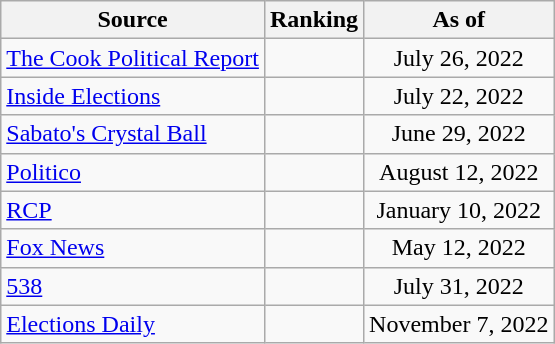<table class="wikitable" style="text-align:center">
<tr>
<th>Source</th>
<th>Ranking</th>
<th>As of</th>
</tr>
<tr>
<td align=left><a href='#'>The Cook Political Report</a></td>
<td></td>
<td>July 26, 2022</td>
</tr>
<tr>
<td align=left><a href='#'>Inside Elections</a></td>
<td></td>
<td>July 22, 2022</td>
</tr>
<tr>
<td align=left><a href='#'>Sabato's Crystal Ball</a></td>
<td></td>
<td>June 29, 2022</td>
</tr>
<tr>
<td align="left"><a href='#'>Politico</a></td>
<td></td>
<td>August 12, 2022</td>
</tr>
<tr>
<td align=left><a href='#'>RCP</a></td>
<td></td>
<td>January 10, 2022</td>
</tr>
<tr>
<td align=left><a href='#'>Fox News</a></td>
<td></td>
<td>May 12, 2022</td>
</tr>
<tr>
<td align="left"><a href='#'>538</a></td>
<td></td>
<td>July 31, 2022</td>
</tr>
<tr>
<td align="left"><a href='#'>Elections Daily</a></td>
<td></td>
<td>November 7, 2022</td>
</tr>
</table>
